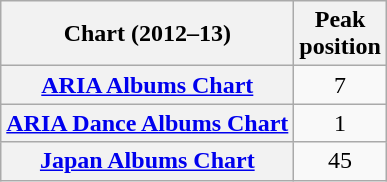<table class="wikitable sortable plainrowheaders" style="text-align:center;">
<tr>
<th scope="col">Chart (2012–13)</th>
<th scope="col">Peak<br>position</th>
</tr>
<tr>
<th scope="row"><a href='#'>ARIA Albums Chart</a></th>
<td>7</td>
</tr>
<tr>
<th scope="row"><a href='#'>ARIA Dance Albums Chart</a></th>
<td>1</td>
</tr>
<tr>
<th scope="row"><a href='#'>Japan Albums Chart</a></th>
<td>45</td>
</tr>
</table>
